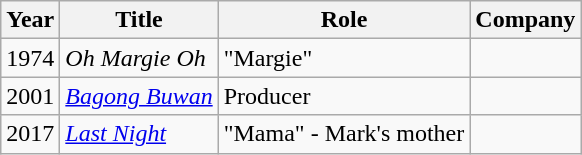<table class="wikitable sortable">
<tr>
<th>Year</th>
<th>Title</th>
<th>Role</th>
<th>Company</th>
</tr>
<tr>
<td>1974</td>
<td><em>Oh Margie Oh</em></td>
<td>"Margie"</td>
<td></td>
</tr>
<tr>
<td>2001</td>
<td><em><a href='#'>Bagong Buwan</a></em></td>
<td>Producer</td>
<td></td>
</tr>
<tr>
<td>2017</td>
<td><em><a href='#'>Last Night</a></em></td>
<td>"Mama" - Mark's mother</td>
<td></td>
</tr>
</table>
